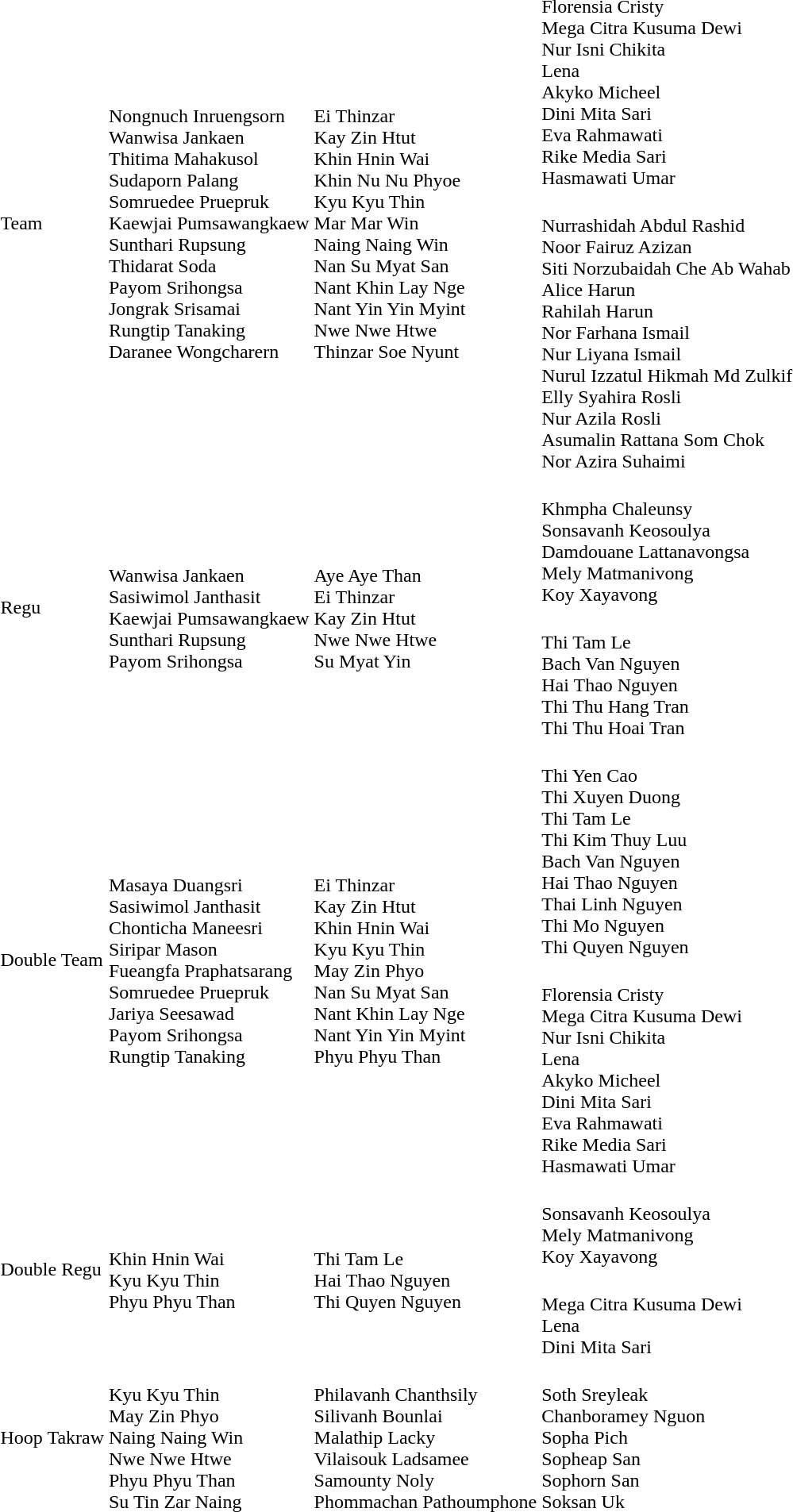<table>
<tr>
<td rowspan=2>Team </td>
<td rowspan=2><br>Nongnuch Inruengsorn<br>Wanwisa Jankaen<br>Thitima Mahakusol<br>Sudaporn Palang<br>Somruedee Pruepruk<br>Kaewjai Pumsawangkaew<br>Sunthari Rupsung<br>Thidarat Soda<br>Payom Srihongsa<br>Jongrak Srisamai<br>Rungtip Tanaking<br>Daranee Wongcharern</td>
<td rowspan=2><br>Ei Thinzar<br>Kay Zin Htut<br>Khin Hnin Wai<br>Khin Nu Nu Phyoe<br>Kyu Kyu Thin<br>Mar Mar Win<br>Naing Naing Win<br>Nan Su Myat San<br>Nant Khin Lay Nge<br>Nant Yin Yin Myint<br>Nwe Nwe Htwe<br>Thinzar Soe Nyunt</td>
<td><br>Florensia Cristy<br>Mega Citra Kusuma Dewi<br>Nur Isni Chikita<br>Lena<br>Akyko Micheel<br>Dini Mita Sari<br>Eva Rahmawati<br>Rike Media Sari<br>Hasmawati Umar</td>
</tr>
<tr>
<td><br>Nurrashidah Abdul Rashid<br>Noor Fairuz Azizan<br>Siti Norzubaidah Che Ab Wahab<br>Alice Harun<br>Rahilah Harun<br>Nor Farhana Ismail<br>Nur Liyana Ismail<br>Nurul Izzatul Hikmah Md Zulkif<br>Elly Syahira Rosli<br>Nur Azila Rosli<br>Asumalin Rattana Som Chok<br>Nor Azira Suhaimi</td>
</tr>
<tr>
<td rowspan=2>Regu </td>
<td rowspan=2><br>Wanwisa Jankaen<br>Sasiwimol Janthasit<br>Kaewjai Pumsawangkaew<br>Sunthari Rupsung<br>Payom Srihongsa</td>
<td rowspan=2><br>Aye Aye Than<br>Ei Thinzar<br>Kay Zin Htut<br>Nwe Nwe Htwe<br>Su Myat Yin</td>
<td><br>Khmpha Chaleunsy<br>Sonsavanh Keosoulya<br>Damdouane Lattanavongsa<br>Mely Matmanivong<br>Koy Xayavong</td>
</tr>
<tr>
<td><br>Thi Tam Le<br>Bach Van Nguyen<br>Hai Thao Nguyen<br>Thi Thu Hang Tran<br>Thi Thu Hoai Tran</td>
</tr>
<tr>
<td rowspan=2>Double Team </td>
<td rowspan=2><br>Masaya Duangsri<br>Sasiwimol Janthasit<br>Chonticha Maneesri<br>Siripar Mason<br>Fueangfa Praphatsarang<br>Somruedee Pruepruk<br>Jariya Seesawad<br>Payom Srihongsa<br>Rungtip Tanaking</td>
<td rowspan=2><br>Ei Thinzar<br>Kay Zin Htut<br>Khin Hnin Wai<br>Kyu Kyu Thin<br>May Zin Phyo<br>Nan Su Myat San<br>Nant Khin Lay Nge<br>Nant Yin Yin Myint<br>Phyu Phyu Than</td>
<td><br>Thi Yen Cao<br>Thi Xuyen Duong<br>Thi Tam Le<br>Thi Kim Thuy Luu<br>Bach Van Nguyen<br>Hai Thao Nguyen<br>Thai Linh Nguyen<br>Thi Mo Nguyen<br>Thi Quyen Nguyen</td>
</tr>
<tr>
<td><br>Florensia Cristy<br>Mega Citra Kusuma Dewi<br>Nur Isni Chikita<br>Lena<br>Akyko Micheel<br>Dini Mita Sari<br>Eva Rahmawati<br>Rike Media Sari<br>Hasmawati Umar</td>
</tr>
<tr>
<td rowspan=2>Double Regu </td>
<td rowspan=2><br>Khin Hnin Wai<br>Kyu Kyu Thin<br>Phyu Phyu Than</td>
<td rowspan=2><br>Thi Tam Le<br>Hai Thao Nguyen<br>Thi Quyen Nguyen</td>
<td><br>Sonsavanh Keosoulya<br>Mely Matmanivong<br>Koy Xayavong</td>
</tr>
<tr>
<td><br>Mega Citra Kusuma Dewi<br>Lena<br>Dini Mita Sari</td>
</tr>
<tr>
<td>Hoop Takraw </td>
<td><br>Kyu Kyu Thin<br>May Zin Phyo<br>Naing Naing Win<br>Nwe Nwe Htwe<br>Phyu Phyu Than<br>Su Tin Zar Naing</td>
<td><br>Philavanh Chanthsily<br>Silivanh Bounlai<br>Malathip Lacky<br>Vilaisouk Ladsamee<br>Samounty Noly<br>Phommachan Pathoumphone</td>
<td><br>Soth Sreyleak<br>Chanboramey Nguon<br>Sopha Pich<br>Sopheap San<br>Sophorn San<br>Soksan Uk</td>
</tr>
</table>
